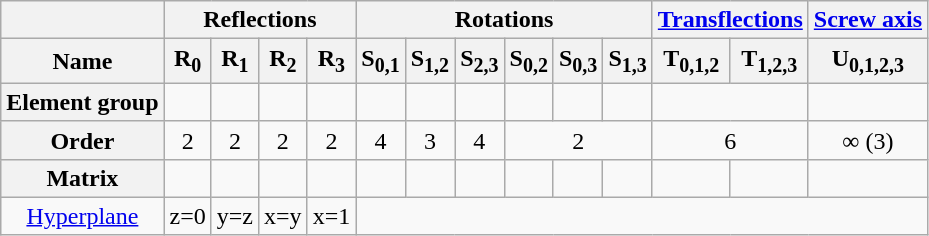<table class=wikitable>
<tr>
<th></th>
<th colspan=4>Reflections</th>
<th colspan=6>Rotations</th>
<th colspan=2><a href='#'>Transflections</a></th>
<th><a href='#'>Screw axis</a></th>
</tr>
<tr>
<th>Name</th>
<th>R<sub>0</sub></th>
<th>R<sub>1</sub></th>
<th>R<sub>2</sub></th>
<th>R<sub>3</sub></th>
<th>S<sub>0,1</sub></th>
<th>S<sub>1,2</sub></th>
<th>S<sub>2,3</sub></th>
<th>S<sub>0,2</sub></th>
<th>S<sub>0,3</sub></th>
<th>S<sub>1,3</sub></th>
<th>T<sub>0,1,2</sub></th>
<th>T<sub>1,2,3</sub></th>
<th>U<sub>0,1,2,3</sub></th>
</tr>
<tr align=center>
<th>Element group</th>
<td></td>
<td></td>
<td></td>
<td></td>
<td></td>
<td></td>
<td></td>
<td></td>
<td></td>
<td></td>
<td colspan=2></td>
<td></td>
</tr>
<tr align=center>
<th>Order</th>
<td>2</td>
<td>2</td>
<td>2</td>
<td>2</td>
<td>4</td>
<td>3</td>
<td>4</td>
<td colspan=3>2</td>
<td colspan=2>6</td>
<td>∞ (3)</td>
</tr>
<tr align=center>
<th>Matrix</th>
<td><br></td>
<td><br></td>
<td><br></td>
<td><br></td>
<td><br></td>
<td><br></td>
<td><br></td>
<td><br></td>
<td><br></td>
<td><br></td>
<td><br></td>
<td><br></td>
<td><br></td>
</tr>
<tr align=center>
<td><a href='#'>Hyperplane</a></td>
<td>z=0</td>
<td>y=z</td>
<td>x=y</td>
<td>x=1</td>
</tr>
</table>
